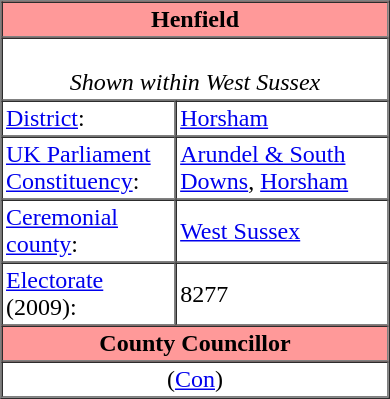<table class="vcard" border=1 cellpadding=2 cellspacing=0 align=right width=260 style=margin-left:0.5em;>
<tr>
<th class="fn org" colspan=2 align=center bgcolor="#ff9999"><strong>Henfield</strong></th>
</tr>
<tr>
<td colspan=2 align=center><br><em>Shown within West Sussex</em></td>
</tr>
<tr class="note">
<td width="45%"><a href='#'>District</a>:</td>
<td><a href='#'>Horsham</a></td>
</tr>
<tr class="note">
<td><a href='#'>UK Parliament Constituency</a>:</td>
<td><a href='#'>Arundel & South Downs</a>, <a href='#'>Horsham</a></td>
</tr>
<tr class="note">
<td><a href='#'>Ceremonial county</a>:</td>
<td><a href='#'>West Sussex</a></td>
</tr>
<tr class="note">
<td><a href='#'>Electorate</a> (2009):</td>
<td>8277</td>
</tr>
<tr>
<th colspan=2 align=center bgcolor="#ff9999">County Councillor</th>
</tr>
<tr>
<td colspan=2 align=center> (<a href='#'>Con</a>)</td>
</tr>
</table>
